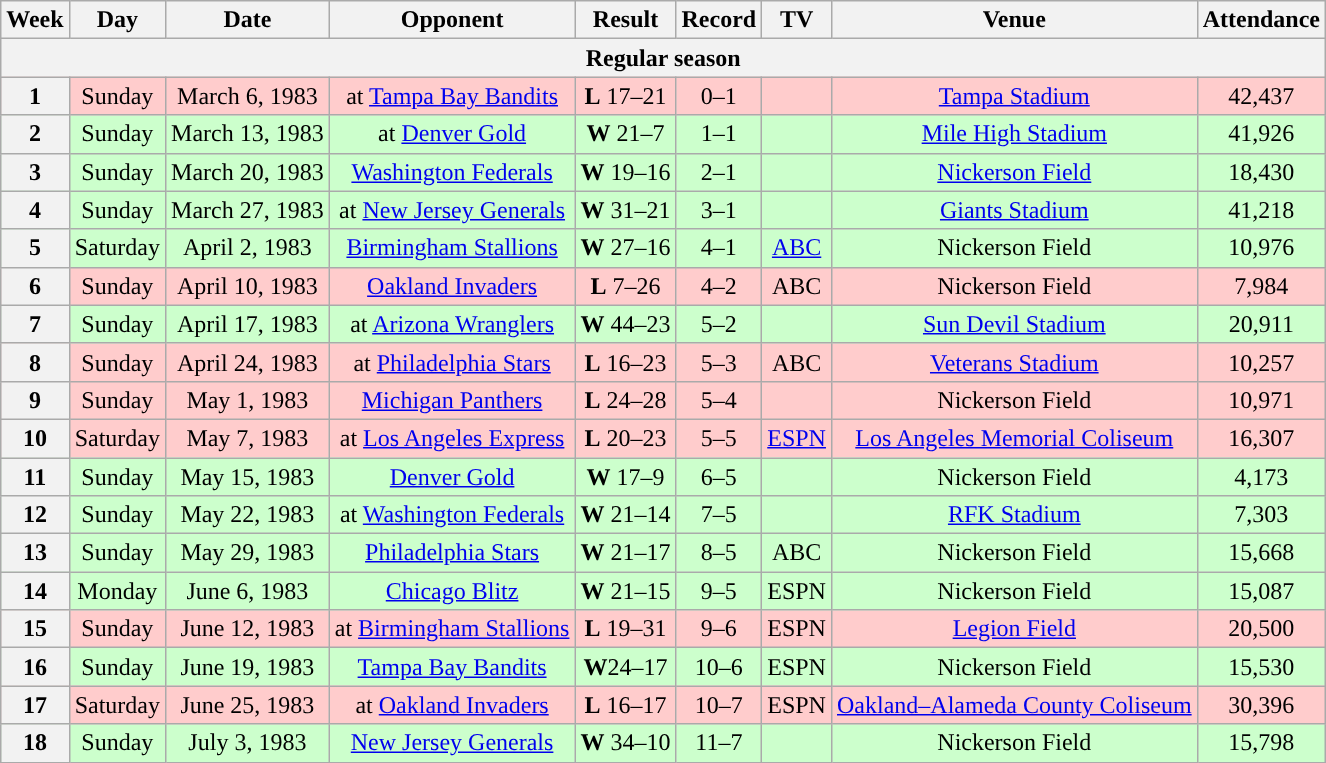<table class="wikitable" style="text-align:center">
<tr>
<th>Week</th>
<th>Day</th>
<th>Date</th>
<th>Opponent</th>
<th>Result</th>
<th>Record</th>
<th>TV</th>
<th>Venue</th>
<th>Attendance</th>
</tr>
<tr>
<th colspan="9">Regular season</th>
</tr>
<tr style="background:#fcc">
<th>1</th>
<td>Sunday</td>
<td>March 6, 1983</td>
<td>at <a href='#'>Tampa Bay Bandits</a></td>
<td><strong>L</strong> 17–21</td>
<td>0–1</td>
<td></td>
<td><a href='#'>Tampa Stadium</a></td>
<td>42,437</td>
</tr>
<tr style="background:#cfc">
<th>2</th>
<td>Sunday</td>
<td>March 13, 1983</td>
<td>at <a href='#'>Denver Gold</a></td>
<td><strong>W</strong> 21–7</td>
<td>1–1</td>
<td></td>
<td><a href='#'>Mile High Stadium</a></td>
<td>41,926</td>
</tr>
<tr style="background:#cfc">
<th>3</th>
<td>Sunday</td>
<td>March 20, 1983</td>
<td><a href='#'>Washington Federals</a></td>
<td><strong>W</strong> 19–16</td>
<td>2–1</td>
<td></td>
<td><a href='#'>Nickerson Field</a></td>
<td>18,430</td>
</tr>
<tr style="background:#cfc">
<th>4</th>
<td>Sunday</td>
<td>March 27, 1983</td>
<td>at <a href='#'>New Jersey Generals</a></td>
<td><strong>W</strong> 31–21</td>
<td>3–1</td>
<td></td>
<td><a href='#'>Giants Stadium</a></td>
<td>41,218</td>
</tr>
<tr style="background:#cfc">
<th>5</th>
<td>Saturday</td>
<td>April 2, 1983</td>
<td><a href='#'>Birmingham Stallions</a></td>
<td><strong>W</strong> 27–16</td>
<td>4–1</td>
<td><a href='#'>ABC</a></td>
<td>Nickerson Field</td>
<td>10,976</td>
</tr>
<tr style="background:#fcc">
<th>6</th>
<td>Sunday</td>
<td>April 10, 1983</td>
<td><a href='#'>Oakland Invaders</a></td>
<td><strong>L</strong> 7–26</td>
<td>4–2</td>
<td>ABC</td>
<td>Nickerson Field</td>
<td>7,984</td>
</tr>
<tr style="background:#cfc">
<th>7</th>
<td>Sunday</td>
<td>April 17, 1983</td>
<td>at <a href='#'>Arizona Wranglers</a></td>
<td><strong>W</strong> 44–23</td>
<td>5–2</td>
<td></td>
<td><a href='#'>Sun Devil Stadium</a></td>
<td>20,911</td>
</tr>
<tr style="background:#fcc">
<th>8</th>
<td>Sunday</td>
<td>April 24, 1983</td>
<td>at <a href='#'>Philadelphia Stars</a></td>
<td><strong>L</strong> 16–23</td>
<td>5–3</td>
<td>ABC</td>
<td><a href='#'>Veterans Stadium</a></td>
<td>10,257</td>
</tr>
<tr style="background:#fcc">
<th>9</th>
<td>Sunday</td>
<td>May 1, 1983</td>
<td><a href='#'>Michigan Panthers</a></td>
<td><strong>L</strong> 24–28</td>
<td>5–4</td>
<td></td>
<td>Nickerson Field</td>
<td>10,971</td>
</tr>
<tr style="background:#fcc">
<th>10</th>
<td>Saturday</td>
<td>May 7, 1983</td>
<td>at <a href='#'>Los Angeles Express</a></td>
<td><strong>L</strong> 20–23</td>
<td>5–5</td>
<td><a href='#'>ESPN</a></td>
<td><a href='#'>Los Angeles Memorial Coliseum</a></td>
<td>16,307</td>
</tr>
<tr style="background:#cfc">
<th>11</th>
<td>Sunday</td>
<td>May 15, 1983</td>
<td><a href='#'>Denver Gold</a></td>
<td><strong>W</strong> 17–9</td>
<td>6–5</td>
<td></td>
<td>Nickerson Field</td>
<td>4,173</td>
</tr>
<tr style="background:#cfc">
<th>12</th>
<td>Sunday</td>
<td>May 22, 1983</td>
<td>at <a href='#'>Washington Federals</a></td>
<td><strong>W</strong> 21–14</td>
<td>7–5</td>
<td></td>
<td><a href='#'>RFK Stadium</a></td>
<td>7,303</td>
</tr>
<tr style="background:#cfc">
<th>13</th>
<td>Sunday</td>
<td>May 29, 1983</td>
<td><a href='#'>Philadelphia Stars</a></td>
<td><strong>W</strong> 21–17</td>
<td>8–5</td>
<td>ABC</td>
<td>Nickerson Field</td>
<td>15,668</td>
</tr>
<tr style="background:#cfc">
<th>14</th>
<td>Monday</td>
<td>June 6, 1983</td>
<td><a href='#'>Chicago Blitz</a></td>
<td><strong>W</strong> 21–15</td>
<td>9–5</td>
<td>ESPN</td>
<td>Nickerson Field</td>
<td>15,087</td>
</tr>
<tr style="background:#fcc">
<th>15</th>
<td>Sunday</td>
<td>June 12, 1983</td>
<td>at <a href='#'>Birmingham Stallions</a></td>
<td><strong>L</strong> 19–31</td>
<td>9–6</td>
<td>ESPN</td>
<td><a href='#'>Legion Field</a></td>
<td>20,500</td>
</tr>
<tr style="background:#cfc">
<th>16</th>
<td>Sunday</td>
<td>June 19, 1983</td>
<td><a href='#'>Tampa Bay Bandits</a></td>
<td><strong>W</strong>24–17</td>
<td>10–6</td>
<td>ESPN</td>
<td>Nickerson Field</td>
<td>15,530</td>
</tr>
<tr style="background:#fcc">
<th>17</th>
<td>Saturday</td>
<td>June 25, 1983</td>
<td>at <a href='#'>Oakland Invaders</a></td>
<td><strong>L</strong> 16–17</td>
<td>10–7</td>
<td>ESPN</td>
<td><a href='#'>Oakland–Alameda County Coliseum</a></td>
<td>30,396</td>
</tr>
<tr style="background:#cfc">
<th>18</th>
<td>Sunday</td>
<td>July 3, 1983</td>
<td><a href='#'>New Jersey Generals</a></td>
<td><strong>W</strong> 34–10</td>
<td>11–7</td>
<td></td>
<td>Nickerson Field</td>
<td>15,798</td>
</tr>
</table>
